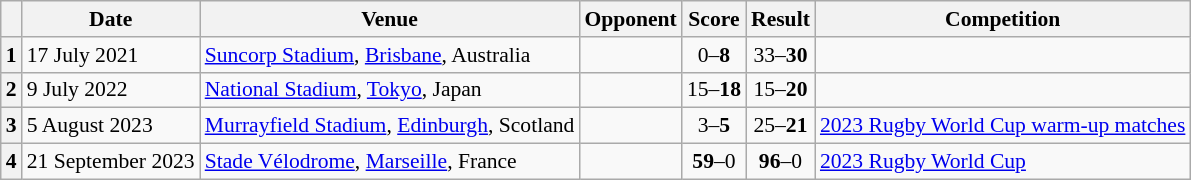<table class="wikitable plainrowheaders" style="font-size:90%;">
<tr>
<th scope=col></th>
<th scope=col data-sort-type=date>Date</th>
<th scope=col>Venue</th>
<th scope=col>Opponent</th>
<th scope=col>Score</th>
<th scope=col>Result</th>
<th scope=col>Competition</th>
</tr>
<tr>
<th scope=row>1</th>
<td>17 July 2021</td>
<td><a href='#'>Suncorp Stadium</a>, <a href='#'>Brisbane</a>, Australia</td>
<td></td>
<td align=center>0–<strong>8</strong></td>
<td style="text-align:center;">33–<strong>30</strong></td>
<td></td>
</tr>
<tr>
<th scope=row>2</th>
<td>9 July 2022</td>
<td><a href='#'>National Stadium</a>, <a href='#'>Tokyo</a>, Japan</td>
<td></td>
<td align=center>15–<strong>18</strong></td>
<td align=center>15–<strong>20</strong></td>
<td></td>
</tr>
<tr>
<th scope=row>3</th>
<td>5 August 2023</td>
<td><a href='#'>Murrayfield Stadium</a>, <a href='#'>Edinburgh</a>, Scotland</td>
<td></td>
<td align=center>3–<strong>5</strong></td>
<td align=center>25–<strong>21</strong></td>
<td><a href='#'>2023 Rugby World Cup warm-up matches</a></td>
</tr>
<tr>
<th scope=row>4</th>
<td>21 September 2023</td>
<td><a href='#'>Stade Vélodrome</a>, <a href='#'>Marseille</a>, France</td>
<td></td>
<td align=center><strong>59</strong>–0</td>
<td align=center><strong>96</strong>–0</td>
<td rowspan=1><a href='#'>2023 Rugby World Cup</a></td>
</tr>
</table>
